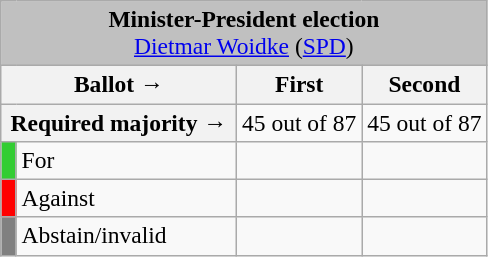<table class="wikitable" style="text-align:center; font-size:98%;">
<tr>
<td colspan=4 align="center" bgcolor="#C0C0C0"><strong>Minister-President election</strong><br><a href='#'>Dietmar Woidke</a> (<a href='#'>SPD</a>)</td>
</tr>
<tr>
<th colspan=2 style="width:150px;">Ballot →</th>
<th>First</th>
<th>Second</th>
</tr>
<tr>
<th colspan=2>Required majority →</th>
<td>45 out of 87 </td>
<td>45 out of 87 </td>
</tr>
<tr>
<td bgcolor=limegreen></td>
<td style="text-align:left;">For</td>
<td></td>
<td></td>
</tr>
<tr>
<td bgcolor=red></td>
<td style="text-align:left;">Against</td>
<td></td>
<td></td>
</tr>
<tr>
<td style="background:gray;"></td>
<td style="text-align:left;">Abstain/invalid</td>
<td></td>
<td></td>
</tr>
</table>
